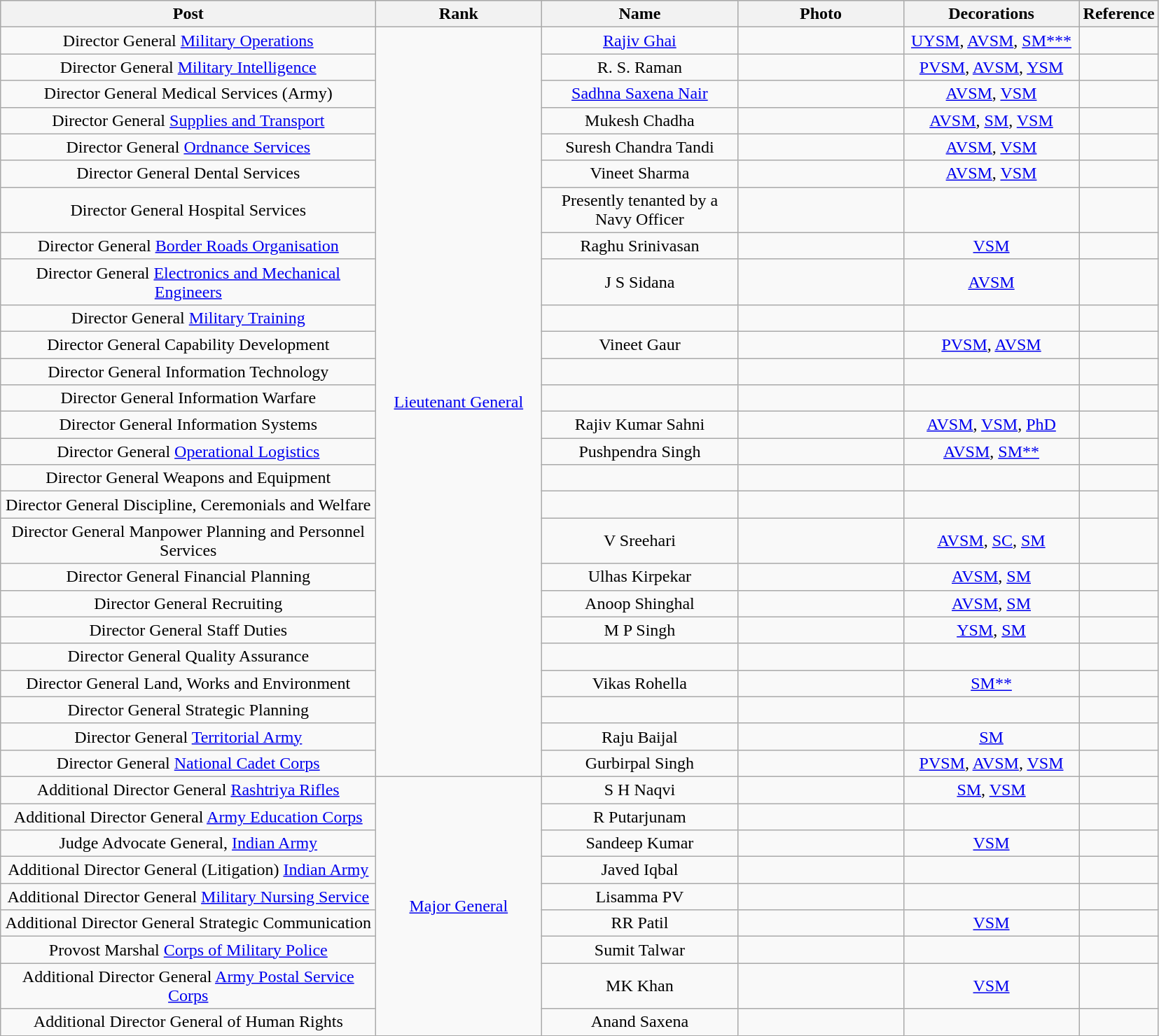<table class="wikitable" style="text-align:center">
<tr style="background:#cccccc">
<th scope="col" style="width: 350px;">Post</th>
<th scope="col" style="width: 150px;">Rank</th>
<th scope="col" style="width: 180px;">Name</th>
<th scope="col" style="width: 150px;">Photo</th>
<th scope="col" style="width: 160px;">Decorations</th>
<th scope="col" style="width: 5px;">Reference</th>
</tr>
<tr>
<td>Director General <a href='#'>Military Operations</a></td>
<td rowspan="26"><a href='#'>Lieutenant General</a></td>
<td><a href='#'>Rajiv Ghai</a></td>
<td></td>
<td><a href='#'>UYSM</a>, <a href='#'>AVSM</a>, <a href='#'>SM***</a></td>
<td></td>
</tr>
<tr>
<td>Director General <a href='#'>Military Intelligence</a></td>
<td>R. S. Raman</td>
<td></td>
<td><a href='#'>PVSM</a>, <a href='#'>AVSM</a>, <a href='#'>YSM</a></td>
<td></td>
</tr>
<tr>
<td>Director General Medical Services (Army)</td>
<td><a href='#'>Sadhna Saxena Nair</a></td>
<td></td>
<td><a href='#'>AVSM</a>, <a href='#'>VSM</a></td>
<td></td>
</tr>
<tr>
<td>Director General <a href='#'>Supplies and Transport</a></td>
<td>Mukesh Chadha</td>
<td></td>
<td><a href='#'>AVSM</a>, <a href='#'>SM</a>, <a href='#'>VSM</a></td>
<td></td>
</tr>
<tr>
<td>Director General <a href='#'>Ordnance Services</a></td>
<td>Suresh Chandra Tandi</td>
<td style="text-align:center"></td>
<td><a href='#'>AVSM</a>, <a href='#'>VSM</a></td>
<td></td>
</tr>
<tr>
<td>Director General Dental Services</td>
<td>Vineet Sharma</td>
<td></td>
<td><a href='#'>AVSM</a>, <a href='#'>VSM</a></td>
<td></td>
</tr>
<tr>
<td>Director General Hospital Services</td>
<td>Presently tenanted by a Navy Officer</td>
<td></td>
<td></td>
<td></td>
</tr>
<tr>
<td>Director General <a href='#'>Border Roads Organisation</a></td>
<td>Raghu Srinivasan</td>
<td></td>
<td><a href='#'>VSM</a></td>
<td></td>
</tr>
<tr>
<td>Director General <a href='#'>Electronics and Mechanical Engineers</a></td>
<td>J S Sidana</td>
<td style="text-align:center"></td>
<td><a href='#'>AVSM</a></td>
<td></td>
</tr>
<tr>
<td>Director General <a href='#'>Military Training</a></td>
<td></td>
<td></td>
<td></td>
<td></td>
</tr>
<tr>
<td>Director General Capability Development</td>
<td>Vineet Gaur</td>
<td></td>
<td><a href='#'>PVSM</a>, <a href='#'>AVSM</a></td>
<td></td>
</tr>
<tr>
<td>Director General Information Technology</td>
<td></td>
<td style="text-align:center"></td>
<td></td>
<td></td>
</tr>
<tr>
<td>Director General Information Warfare</td>
<td></td>
<td></td>
<td></td>
<td></td>
</tr>
<tr>
<td>Director General Information Systems</td>
<td>Rajiv Kumar Sahni</td>
<td></td>
<td><a href='#'>AVSM</a>, <a href='#'>VSM</a>, <a href='#'>PhD</a></td>
<td></td>
</tr>
<tr>
<td>Director General <a href='#'>Operational Logistics</a></td>
<td>Pushpendra Singh</td>
<td></td>
<td><a href='#'>AVSM</a>, <a href='#'>SM**</a></td>
<td></td>
</tr>
<tr>
<td>Director General Weapons and Equipment</td>
<td></td>
<td></td>
<td></td>
<td></td>
</tr>
<tr>
<td>Director General Discipline, Ceremonials and Welfare</td>
<td></td>
<td></td>
<td></td>
<td></td>
</tr>
<tr>
<td>Director General Manpower Planning and Personnel Services</td>
<td>V Sreehari</td>
<td></td>
<td><a href='#'>AVSM</a>, <a href='#'>SC</a>, <a href='#'>SM</a></td>
<td></td>
</tr>
<tr>
<td>Director General Financial Planning</td>
<td>Ulhas Kirpekar</td>
<td></td>
<td><a href='#'>AVSM</a>, <a href='#'>SM</a></td>
<td></td>
</tr>
<tr>
<td>Director General Recruiting</td>
<td>Anoop Shinghal</td>
<td></td>
<td><a href='#'>AVSM</a>, <a href='#'>SM</a></td>
<td></td>
</tr>
<tr>
<td>Director General Staff Duties</td>
<td>M P Singh</td>
<td></td>
<td><a href='#'>YSM</a>, <a href='#'>SM</a></td>
<td></td>
</tr>
<tr>
<td>Director General Quality Assurance</td>
<td></td>
<td></td>
<td></td>
<td></td>
</tr>
<tr>
<td>Director General Land, Works and Environment</td>
<td>Vikas Rohella</td>
<td></td>
<td><a href='#'>SM**</a></td>
<td></td>
</tr>
<tr>
<td>Director General Strategic Planning</td>
<td></td>
<td></td>
<td></td>
<td></td>
</tr>
<tr>
<td>Director General <a href='#'>Territorial Army</a></td>
<td>Raju Baijal</td>
<td></td>
<td><a href='#'>SM</a></td>
<td></td>
</tr>
<tr>
<td>Director General <a href='#'>National Cadet Corps</a></td>
<td>Gurbirpal Singh</td>
<td></td>
<td><a href='#'>PVSM</a>, <a href='#'>AVSM</a>, <a href='#'>VSM</a></td>
<td></td>
</tr>
<tr>
<td>Additional Director General <a href='#'>Rashtriya Rifles</a></td>
<td rowspan="9"><a href='#'>Major General</a></td>
<td>S H Naqvi</td>
<td></td>
<td><a href='#'>SM</a>, <a href='#'>VSM</a></td>
<td></td>
</tr>
<tr>
<td>Additional Director General <a href='#'>Army Education Corps</a></td>
<td>R Putarjunam</td>
<td></td>
<td></td>
<td></td>
</tr>
<tr>
<td>Judge Advocate General, <a href='#'>Indian Army</a></td>
<td>Sandeep Kumar</td>
<td></td>
<td><a href='#'>VSM</a></td>
<td></td>
</tr>
<tr>
<td>Additional Director General (Litigation) <a href='#'>Indian Army</a></td>
<td>Javed Iqbal</td>
<td></td>
<td></td>
<td></td>
</tr>
<tr>
<td>Additional Director General <a href='#'>Military Nursing Service</a></td>
<td>Lisamma PV</td>
<td></td>
<td></td>
<td></td>
</tr>
<tr>
<td>Additional Director General Strategic Communication</td>
<td>RR Patil</td>
<td></td>
<td><a href='#'>VSM</a></td>
<td></td>
</tr>
<tr>
<td>Provost Marshal <a href='#'>Corps of Military Police</a></td>
<td>Sumit Talwar</td>
<td></td>
<td></td>
<td></td>
</tr>
<tr>
<td>Additional Director General <a href='#'>Army Postal Service Corps</a></td>
<td>MK Khan</td>
<td></td>
<td><a href='#'>VSM</a></td>
<td></td>
</tr>
<tr>
<td>Additional Director General of Human Rights</td>
<td>Anand Saxena</td>
<td></td>
<td></td>
<td></td>
</tr>
</table>
